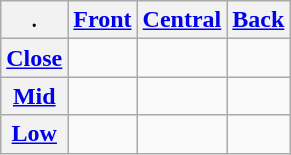<table class="wikitable" style="text-align: center">
<tr>
<th><small>.</small></th>
<th><a href='#'>Front</a></th>
<th><a href='#'>Central</a></th>
<th><a href='#'>Back</a></th>
</tr>
<tr>
<th><a href='#'>Close</a></th>
<td></td>
<td></td>
<td></td>
</tr>
<tr>
<th><a href='#'>Mid</a></th>
<td></td>
<td></td>
<td></td>
</tr>
<tr>
<th><a href='#'>Low</a></th>
<td></td>
<td></td>
<td></td>
</tr>
</table>
